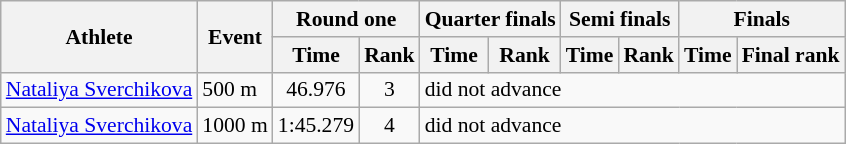<table class="wikitable" style="font-size:90%">
<tr>
<th rowspan="2">Athlete</th>
<th rowspan="2">Event</th>
<th colspan="2">Round one</th>
<th colspan="2">Quarter finals</th>
<th colspan="2">Semi finals</th>
<th colspan="2">Finals</th>
</tr>
<tr>
<th>Time</th>
<th>Rank</th>
<th>Time</th>
<th>Rank</th>
<th>Time</th>
<th>Rank</th>
<th>Time</th>
<th>Final rank</th>
</tr>
<tr>
<td><a href='#'>Nataliya Sverchikova</a></td>
<td>500 m</td>
<td align="center">46.976</td>
<td align="center">3</td>
<td colspan="6">did not advance</td>
</tr>
<tr>
<td><a href='#'>Nataliya Sverchikova</a></td>
<td>1000 m</td>
<td align="center">1:45.279</td>
<td align="center">4</td>
<td colspan="6">did not advance</td>
</tr>
</table>
